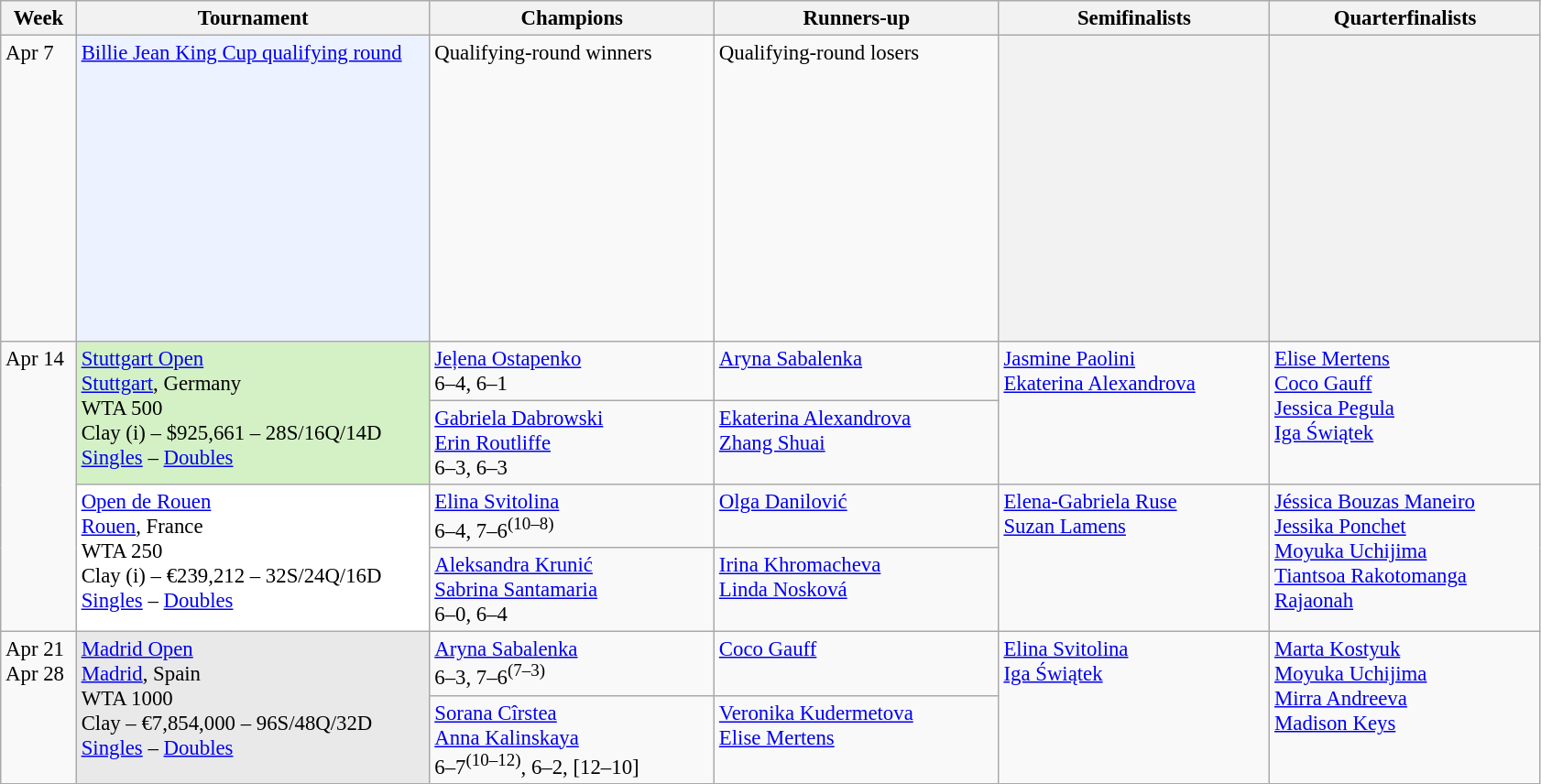<table class=wikitable style=font-size:95%>
<tr>
<th style="width:48px;">Week</th>
<th style="width:250px;">Tournament</th>
<th style="width:200px;">Champions</th>
<th style="width:200px;">Runners-up</th>
<th style="width:190px;">Semifinalists</th>
<th style="width:190px;">Quarterfinalists</th>
</tr>
<tr style="vertical-align:top">
<td>Apr 7</td>
<td style="background:#ECF2FF;"><a href='#'>Billie Jean King Cup qualifying round</a></td>
<td>Qualifying-round winners<br><br><br><br><br><br></td>
<td align=left>Qualifying-round losers<br><br><br><br><br><br><br><br><br><br><br><br></td>
<th></th>
<th></th>
</tr>
<tr style="vertical-align:top">
<td rowspan=4>Apr 14</td>
<td style="background:#D4F1C5;" rowspan=2><a href='#'>Stuttgart Open</a><br><a href='#'>Stuttgart</a>, Germany<br>WTA 500<br>Clay (i) – $925,661 – 28S/16Q/14D<br><a href='#'>Singles</a> – <a href='#'>Doubles</a></td>
<td> <a href='#'>Jeļena Ostapenko</a><br> 6–4, 6–1</td>
<td> <a href='#'>Aryna Sabalenka</a></td>
<td rowspan=2> <a href='#'>Jasmine Paolini</a> <br>  <a href='#'>Ekaterina Alexandrova</a></td>
<td rowspan=2> <a href='#'>Elise Mertens</a><br>  <a href='#'>Coco Gauff</a> <br>  <a href='#'>Jessica Pegula</a> <br>  <a href='#'>Iga Świątek</a></td>
</tr>
<tr style="vertical-align:top">
<td> <a href='#'>Gabriela Dabrowski</a> <br>  <a href='#'>Erin Routliffe</a> <br> 6–3, 6–3</td>
<td> <a href='#'>Ekaterina Alexandrova</a> <br>  <a href='#'>Zhang Shuai</a></td>
</tr>
<tr style="vertical-align:top">
<td style="background:#fff;" rowspan=2><a href='#'>Open de Rouen</a><br><a href='#'>Rouen</a>, France<br>WTA 250<br>Clay (i) – €239,212 – 32S/24Q/16D<br><a href='#'>Singles</a> – <a href='#'>Doubles</a></td>
<td> <a href='#'>Elina Svitolina</a><br> 6–4, 7–6<sup>(10–8)</sup></td>
<td> <a href='#'>Olga Danilović</a></td>
<td rowspan=2> <a href='#'>Elena-Gabriela Ruse</a> <br>  <a href='#'>Suzan Lamens</a></td>
<td rowspan=2> <a href='#'>Jéssica Bouzas Maneiro</a> <br>  <a href='#'>Jessika Ponchet</a> <br>  <a href='#'>Moyuka Uchijima</a> <br>  <a href='#'>Tiantsoa Rakotomanga Rajaonah</a></td>
</tr>
<tr style="vertical-align:top">
<td> <a href='#'>Aleksandra Krunić</a> <br>  <a href='#'>Sabrina Santamaria</a> <br> 6–0, 6–4</td>
<td> <a href='#'>Irina Khromacheva</a> <br>  <a href='#'>Linda Nosková</a></td>
</tr>
<tr style="vertical-align:top">
<td rowspan=2>Apr 21<br>Apr 28</td>
<td style="background:#e9e9e9;" rowspan=2><a href='#'>Madrid Open</a><br><a href='#'>Madrid</a>, Spain<br>WTA 1000<br>Clay – €7,854,000 – 96S/48Q/32D<br><a href='#'>Singles</a> – <a href='#'>Doubles</a></td>
<td> <a href='#'>Aryna Sabalenka</a><br> 6–3, 7–6<sup>(7–3)</sup></td>
<td> <a href='#'>Coco Gauff</a></td>
<td rowspan=2> <a href='#'>Elina Svitolina</a> <br>  <a href='#'>Iga Świątek</a></td>
<td rowspan=2> <a href='#'>Marta Kostyuk</a> <br>  <a href='#'>Moyuka Uchijima</a> <br>  <a href='#'>Mirra Andreeva</a> <br>  <a href='#'>Madison Keys</a></td>
</tr>
<tr style="vertical-align:top">
<td> <a href='#'>Sorana Cîrstea</a> <br>  <a href='#'>Anna Kalinskaya</a> <br> 6–7<sup>(10–12)</sup>, 6–2, [12–10]</td>
<td> <a href='#'>Veronika Kudermetova</a> <br>  <a href='#'>Elise Mertens</a></td>
</tr>
</table>
